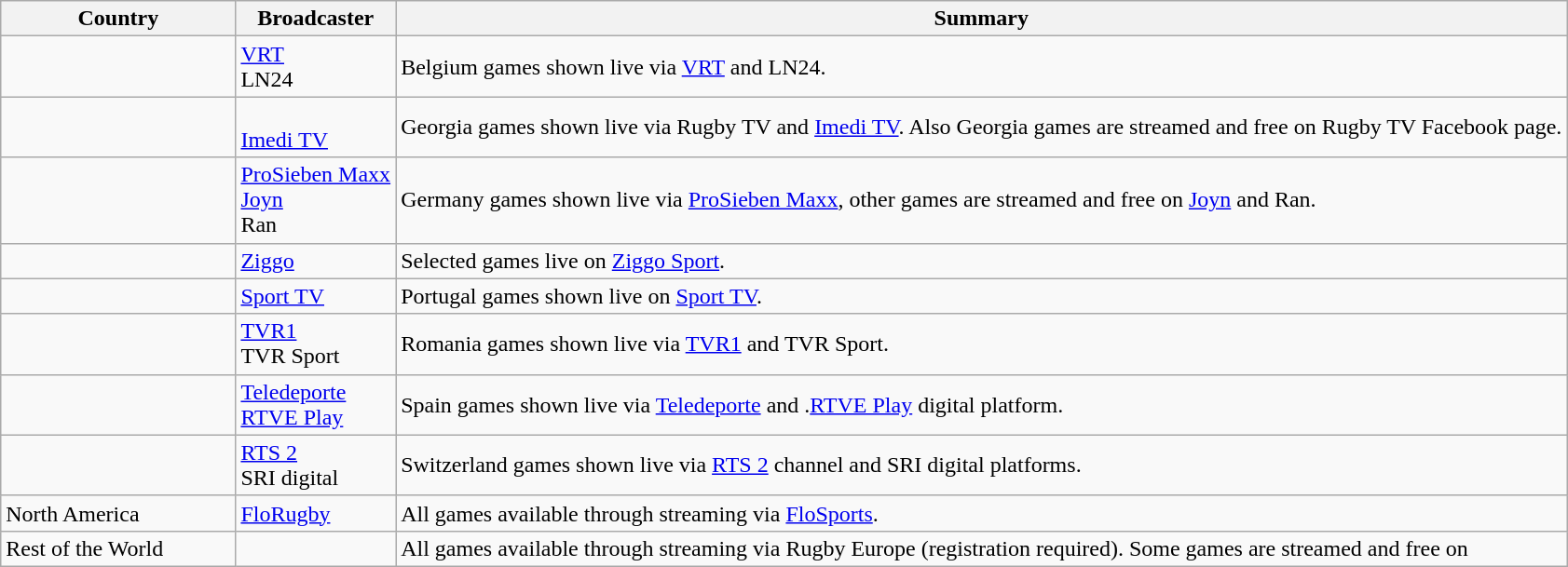<table class="wikitable">
<tr>
<th width=15%>Country</th>
<th>Broadcaster</th>
<th>Summary</th>
</tr>
<tr>
<td></td>
<td><a href='#'>VRT</a><br>LN24</td>
<td>Belgium games shown live via <a href='#'>VRT</a> and LN24.</td>
</tr>
<tr>
<td></td>
<td><br><a href='#'>Imedi TV</a></td>
<td>Georgia games shown live via Rugby TV and <a href='#'>Imedi TV</a>. Also Georgia games are streamed and free on Rugby TV Facebook page.</td>
</tr>
<tr>
<td></td>
<td><a href='#'>ProSieben Maxx</a><br><a href='#'>Joyn</a><br>Ran</td>
<td>Germany games shown live via <a href='#'>ProSieben Maxx</a>, other games are streamed and free on <a href='#'>Joyn</a> and Ran.</td>
</tr>
<tr>
<td></td>
<td><a href='#'>Ziggo</a></td>
<td>Selected games live on <a href='#'>Ziggo Sport</a>.</td>
</tr>
<tr>
<td></td>
<td><a href='#'>Sport TV</a></td>
<td>Portugal games shown live on <a href='#'>Sport TV</a>.</td>
</tr>
<tr>
<td></td>
<td><a href='#'>TVR1</a><br>TVR Sport</td>
<td>Romania games shown live via <a href='#'>TVR1</a> and TVR Sport.</td>
</tr>
<tr>
<td></td>
<td><a href='#'>Teledeporte</a><br><a href='#'>RTVE Play</a></td>
<td>Spain games shown live via <a href='#'>Teledeporte</a> and .<a href='#'>RTVE Play</a> digital platform.</td>
</tr>
<tr>
<td></td>
<td><a href='#'>RTS 2</a><br>SRI digital</td>
<td>Switzerland games shown live via <a href='#'>RTS 2</a> channel and SRI digital platforms.</td>
</tr>
<tr>
<td>North America</td>
<td><a href='#'>FloRugby</a></td>
<td>All games available through streaming via <a href='#'>FloSports</a>.</td>
</tr>
<tr>
<td>Rest of the World</td>
<td></td>
<td>All games available through streaming via Rugby Europe (registration required). Some games are streamed and free on </td>
</tr>
</table>
